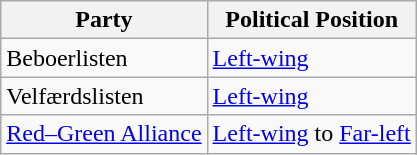<table class="wikitable mw-collapsible mw-collapsed">
<tr>
<th>Party</th>
<th>Political Position</th>
</tr>
<tr>
<td>Beboerlisten</td>
<td><a href='#'>Left-wing</a></td>
</tr>
<tr>
<td>Velfærdslisten</td>
<td><a href='#'>Left-wing</a></td>
</tr>
<tr>
<td><a href='#'>Red–Green Alliance</a></td>
<td><a href='#'>Left-wing</a> to <a href='#'>Far-left</a></td>
</tr>
</table>
